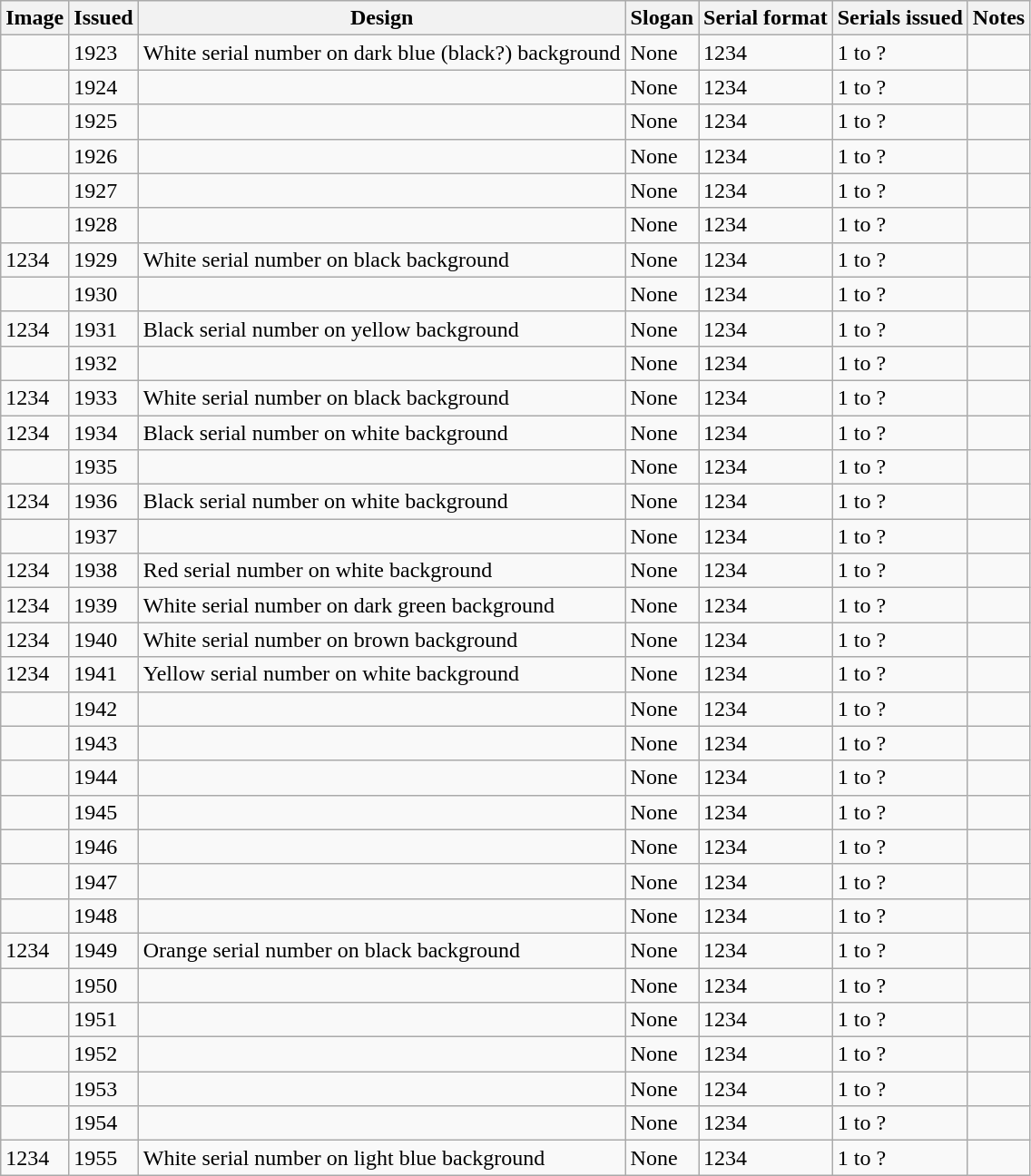<table class="wikitable">
<tr>
<th>Image</th>
<th>Issued</th>
<th>Design</th>
<th>Slogan</th>
<th>Serial format</th>
<th>Serials issued</th>
<th>Notes</th>
</tr>
<tr>
<td></td>
<td>1923</td>
<td>White serial number on dark blue (black?) background</td>
<td>None</td>
<td>1234</td>
<td>1 to ?</td>
<td></td>
</tr>
<tr>
<td></td>
<td>1924</td>
<td></td>
<td>None</td>
<td>1234</td>
<td>1 to ?</td>
<td></td>
</tr>
<tr>
<td></td>
<td>1925</td>
<td></td>
<td>None</td>
<td>1234</td>
<td>1 to ?</td>
<td></td>
</tr>
<tr>
<td></td>
<td>1926</td>
<td></td>
<td>None</td>
<td>1234</td>
<td>1 to ?</td>
<td></td>
</tr>
<tr>
<td></td>
<td>1927</td>
<td></td>
<td>None</td>
<td>1234</td>
<td>1 to ?</td>
<td></td>
</tr>
<tr>
<td></td>
<td>1928</td>
<td></td>
<td>None</td>
<td>1234</td>
<td>1 to ?</td>
<td></td>
</tr>
<tr>
<td><div>1234</div></td>
<td>1929</td>
<td>White serial number on black background</td>
<td>None</td>
<td>1234</td>
<td>1 to ?</td>
<td></td>
</tr>
<tr>
<td></td>
<td>1930</td>
<td></td>
<td>None</td>
<td>1234</td>
<td>1 to ?</td>
<td></td>
</tr>
<tr>
<td><div>1234</div></td>
<td>1931</td>
<td>Black serial number on yellow background</td>
<td>None</td>
<td>1234</td>
<td>1 to ?</td>
<td></td>
</tr>
<tr>
<td></td>
<td>1932</td>
<td></td>
<td>None</td>
<td>1234</td>
<td>1 to ?</td>
<td></td>
</tr>
<tr>
<td><div>1234</div></td>
<td>1933</td>
<td>White serial number on black background</td>
<td>None</td>
<td>1234</td>
<td>1 to ?</td>
<td></td>
</tr>
<tr>
<td><div>1234</div></td>
<td>1934</td>
<td>Black serial number on white background</td>
<td>None</td>
<td>1234</td>
<td>1 to ?</td>
<td></td>
</tr>
<tr>
<td></td>
<td>1935</td>
<td></td>
<td>None</td>
<td>1234</td>
<td>1 to ?</td>
<td></td>
</tr>
<tr>
<td><div>1234</div></td>
<td>1936</td>
<td>Black serial number on white background</td>
<td>None</td>
<td>1234</td>
<td>1 to ?</td>
<td></td>
</tr>
<tr>
<td></td>
<td>1937</td>
<td></td>
<td>None</td>
<td>1234</td>
<td>1 to ?</td>
<td></td>
</tr>
<tr>
<td><div>1234</div></td>
<td>1938</td>
<td>Red serial number on white background</td>
<td>None</td>
<td>1234</td>
<td>1 to ?</td>
<td></td>
</tr>
<tr>
<td><div>1234</div></td>
<td>1939</td>
<td>White serial number on dark green background</td>
<td>None</td>
<td>1234</td>
<td>1 to ?</td>
<td></td>
</tr>
<tr>
<td><div>1234</div></td>
<td>1940</td>
<td>White serial number on brown background</td>
<td>None</td>
<td>1234</td>
<td>1 to ?</td>
<td></td>
</tr>
<tr>
<td><div>1234</div></td>
<td>1941</td>
<td>Yellow serial number on white background</td>
<td>None</td>
<td>1234</td>
<td>1 to ?</td>
<td></td>
</tr>
<tr>
<td></td>
<td>1942</td>
<td></td>
<td>None</td>
<td>1234</td>
<td>1 to ?</td>
<td></td>
</tr>
<tr>
<td></td>
<td>1943</td>
<td></td>
<td>None</td>
<td>1234</td>
<td>1 to ?</td>
<td></td>
</tr>
<tr>
<td></td>
<td>1944</td>
<td></td>
<td>None</td>
<td>1234</td>
<td>1 to ?</td>
<td></td>
</tr>
<tr>
<td></td>
<td>1945</td>
<td></td>
<td>None</td>
<td>1234</td>
<td>1 to ?</td>
<td></td>
</tr>
<tr>
<td></td>
<td>1946</td>
<td></td>
<td>None</td>
<td>1234</td>
<td>1 to ?</td>
<td></td>
</tr>
<tr>
<td></td>
<td>1947</td>
<td></td>
<td>None</td>
<td>1234</td>
<td>1 to ?</td>
<td></td>
</tr>
<tr>
<td></td>
<td>1948</td>
<td></td>
<td>None</td>
<td>1234</td>
<td>1 to ?</td>
<td></td>
</tr>
<tr>
<td><div>1234</div></td>
<td>1949</td>
<td>Orange serial number on black background</td>
<td>None</td>
<td>1234</td>
<td>1 to ?</td>
<td></td>
</tr>
<tr>
<td></td>
<td>1950</td>
<td></td>
<td>None</td>
<td>1234</td>
<td>1 to ?</td>
<td></td>
</tr>
<tr>
<td></td>
<td>1951</td>
<td></td>
<td>None</td>
<td>1234</td>
<td>1 to ?</td>
<td></td>
</tr>
<tr>
<td></td>
<td>1952</td>
<td></td>
<td>None</td>
<td>1234</td>
<td>1 to ?</td>
<td></td>
</tr>
<tr>
<td></td>
<td>1953</td>
<td></td>
<td>None</td>
<td>1234</td>
<td>1 to ?</td>
<td></td>
</tr>
<tr>
<td></td>
<td>1954</td>
<td></td>
<td>None</td>
<td>1234</td>
<td>1 to ?</td>
<td></td>
</tr>
<tr>
<td><div>1234</div></td>
<td>1955</td>
<td>White serial number on light blue background</td>
<td>None</td>
<td>1234</td>
<td>1 to ?</td>
<td></td>
</tr>
</table>
